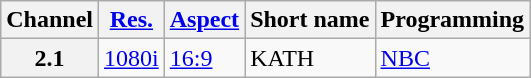<table class="wikitable">
<tr>
<th>Channel</th>
<th><a href='#'>Res.</a></th>
<th><a href='#'>Aspect</a></th>
<th>Short name</th>
<th>Programming</th>
</tr>
<tr>
<th scope = "row">2.1</th>
<td><a href='#'>1080i</a></td>
<td><a href='#'>16:9</a></td>
<td>KATH</td>
<td><a href='#'>NBC</a></td>
</tr>
</table>
